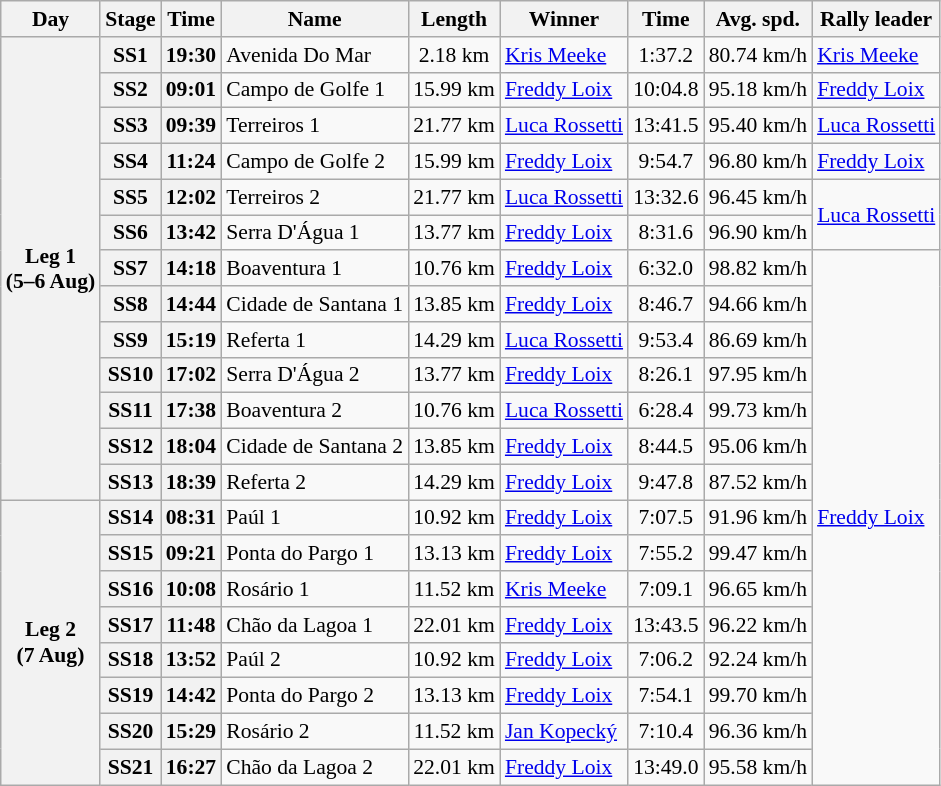<table class="wikitable" style="text-align: center; font-size: 90%; max-width: 950px;">
<tr>
<th>Day</th>
<th>Stage</th>
<th>Time</th>
<th>Name</th>
<th>Length</th>
<th>Winner</th>
<th>Time</th>
<th>Avg. spd.</th>
<th>Rally leader</th>
</tr>
<tr>
<th rowspan="13">Leg 1<br>(5–6 Aug)</th>
<th>SS1</th>
<th>19:30</th>
<td align=left>Avenida Do Mar</td>
<td>2.18 km</td>
<td align=left> <a href='#'>Kris Meeke</a></td>
<td>1:37.2</td>
<td>80.74 km/h</td>
<td align=left> <a href='#'>Kris Meeke</a></td>
</tr>
<tr>
<th>SS2</th>
<th>09:01</th>
<td align=left>Campo de Golfe 1</td>
<td>15.99 km</td>
<td align=left> <a href='#'>Freddy Loix</a></td>
<td>10:04.8</td>
<td>95.18 km/h</td>
<td align=left> <a href='#'>Freddy Loix</a></td>
</tr>
<tr>
<th>SS3</th>
<th>09:39</th>
<td align=left>Terreiros 1</td>
<td>21.77 km</td>
<td align=left> <a href='#'>Luca Rossetti</a></td>
<td>13:41.5</td>
<td>95.40 km/h</td>
<td align=left> <a href='#'>Luca Rossetti</a></td>
</tr>
<tr>
<th>SS4</th>
<th>11:24</th>
<td align=left>Campo de Golfe 2</td>
<td>15.99 km</td>
<td align=left> <a href='#'>Freddy Loix</a></td>
<td>9:54.7</td>
<td>96.80 km/h</td>
<td align=left> <a href='#'>Freddy Loix</a></td>
</tr>
<tr>
<th>SS5</th>
<th>12:02</th>
<td align=left>Terreiros 2</td>
<td>21.77 km</td>
<td align=left> <a href='#'>Luca Rossetti</a></td>
<td>13:32.6</td>
<td>96.45 km/h</td>
<td align=left rowspan=2> <a href='#'>Luca Rossetti</a></td>
</tr>
<tr>
<th>SS6</th>
<th>13:42</th>
<td align=left>Serra D'Água 1</td>
<td>13.77 km</td>
<td align=left> <a href='#'>Freddy Loix</a></td>
<td>8:31.6</td>
<td>96.90 km/h</td>
</tr>
<tr>
<th>SS7</th>
<th>14:18</th>
<td align=left>Boaventura 1</td>
<td>10.76 km</td>
<td align=left> <a href='#'>Freddy Loix</a></td>
<td>6:32.0</td>
<td>98.82 km/h</td>
<td align=left rowspan=15> <a href='#'>Freddy Loix</a></td>
</tr>
<tr>
<th>SS8</th>
<th>14:44</th>
<td align=left>Cidade de Santana 1</td>
<td>13.85 km</td>
<td align=left> <a href='#'>Freddy Loix</a></td>
<td>8:46.7</td>
<td>94.66 km/h</td>
</tr>
<tr>
<th>SS9</th>
<th>15:19</th>
<td align=left>Referta 1</td>
<td>14.29 km</td>
<td align=left> <a href='#'>Luca Rossetti</a></td>
<td>9:53.4</td>
<td>86.69 km/h</td>
</tr>
<tr>
<th>SS10</th>
<th>17:02</th>
<td align=left>Serra D'Água 2</td>
<td>13.77 km</td>
<td align=left> <a href='#'>Freddy Loix</a></td>
<td>8:26.1</td>
<td>97.95 km/h</td>
</tr>
<tr>
<th>SS11</th>
<th>17:38</th>
<td align=left>Boaventura 2</td>
<td>10.76 km</td>
<td align=left> <a href='#'>Luca Rossetti</a></td>
<td>6:28.4</td>
<td>99.73 km/h</td>
</tr>
<tr>
<th>SS12</th>
<th>18:04</th>
<td align=left>Cidade de Santana 2</td>
<td>13.85 km</td>
<td align=left> <a href='#'>Freddy Loix</a></td>
<td>8:44.5</td>
<td>95.06 km/h</td>
</tr>
<tr>
<th>SS13</th>
<th>18:39</th>
<td align=left>Referta 2</td>
<td>14.29 km</td>
<td align=left> <a href='#'>Freddy Loix</a></td>
<td>9:47.8</td>
<td>87.52 km/h</td>
</tr>
<tr>
<th rowspan="8">Leg 2<br>(7 Aug)</th>
<th>SS14</th>
<th>08:31</th>
<td align=left>Paúl 1</td>
<td>10.92 km</td>
<td align=left> <a href='#'>Freddy Loix</a></td>
<td>7:07.5</td>
<td>91.96 km/h</td>
</tr>
<tr>
<th>SS15</th>
<th>09:21</th>
<td align=left>Ponta do Pargo 1</td>
<td>13.13 km</td>
<td align=left> <a href='#'>Freddy Loix</a></td>
<td>7:55.2</td>
<td>99.47 km/h</td>
</tr>
<tr>
<th>SS16</th>
<th>10:08</th>
<td align=left>Rosário 1</td>
<td>11.52 km</td>
<td align=left> <a href='#'>Kris Meeke</a></td>
<td>7:09.1</td>
<td>96.65 km/h</td>
</tr>
<tr>
<th>SS17</th>
<th>11:48</th>
<td align=left>Chão da Lagoa 1</td>
<td>22.01 km</td>
<td align=left> <a href='#'>Freddy Loix</a></td>
<td>13:43.5</td>
<td>96.22 km/h</td>
</tr>
<tr>
<th>SS18</th>
<th>13:52</th>
<td align=left>Paúl 2</td>
<td>10.92 km</td>
<td align=left> <a href='#'>Freddy Loix</a></td>
<td>7:06.2</td>
<td>92.24 km/h</td>
</tr>
<tr>
<th>SS19</th>
<th>14:42</th>
<td align=left>Ponta do Pargo 2</td>
<td>13.13 km</td>
<td align=left> <a href='#'>Freddy Loix</a></td>
<td>7:54.1</td>
<td>99.70 km/h</td>
</tr>
<tr>
<th>SS20</th>
<th>15:29</th>
<td align=left>Rosário 2</td>
<td>11.52 km</td>
<td align=left> <a href='#'>Jan Kopecký</a></td>
<td>7:10.4</td>
<td>96.36 km/h</td>
</tr>
<tr>
<th>SS21</th>
<th>16:27</th>
<td align=left>Chão da Lagoa 2</td>
<td>22.01 km</td>
<td align=left> <a href='#'>Freddy Loix</a></td>
<td>13:49.0</td>
<td>95.58 km/h</td>
</tr>
</table>
